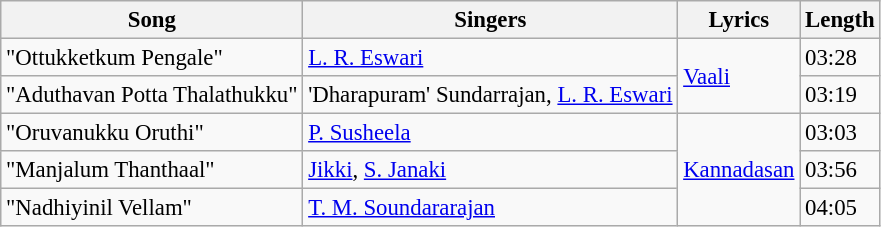<table class="wikitable" style="font-size:95%;">
<tr>
<th>Song</th>
<th>Singers</th>
<th>Lyrics</th>
<th>Length</th>
</tr>
<tr>
<td>"Ottukketkum Pengale"</td>
<td><a href='#'>L. R. Eswari</a></td>
<td rowspan=2><a href='#'>Vaali</a></td>
<td>03:28</td>
</tr>
<tr>
<td>"Aduthavan Potta Thalathukku"</td>
<td>'Dharapuram' Sundarrajan, <a href='#'>L. R. Eswari</a></td>
<td>03:19</td>
</tr>
<tr>
<td>"Oruvanukku Oruthi"</td>
<td><a href='#'>P. Susheela</a></td>
<td rowspan=3><a href='#'>Kannadasan</a></td>
<td>03:03</td>
</tr>
<tr>
<td>"Manjalum Thanthaal"</td>
<td><a href='#'>Jikki</a>, <a href='#'>S. Janaki</a></td>
<td>03:56</td>
</tr>
<tr>
<td>"Nadhiyinil Vellam"</td>
<td><a href='#'>T. M. Soundararajan</a></td>
<td>04:05</td>
</tr>
</table>
